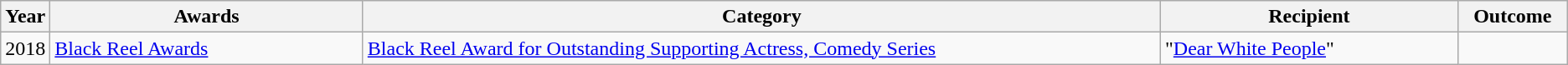<table class="wikitable sortable">
<tr>
<th width=3%>Year</th>
<th width=20%>Awards</th>
<th width=51%>Category</th>
<th width=19%>Recipient</th>
<th width=7%>Outcome</th>
</tr>
<tr>
<td>2018</td>
<td><a href='#'>Black Reel Awards</a></td>
<td><a href='#'>Black Reel Award for Outstanding Supporting Actress, Comedy Series</a></td>
<td>"<a href='#'>Dear White People</a>"</td>
<td></td>
</tr>
</table>
